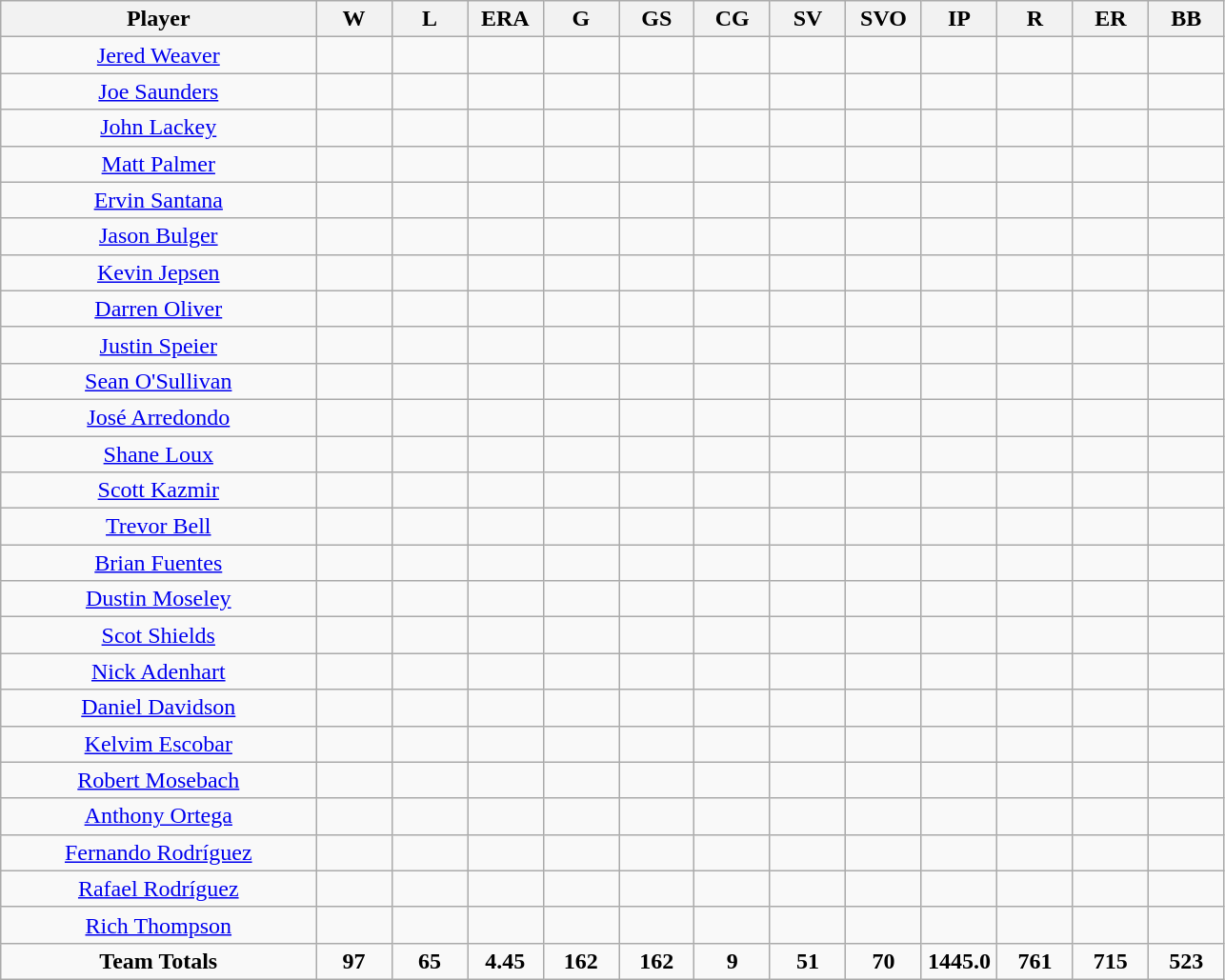<table class="wikitable sortable" border="1">
<tr>
<th bgcolor="#DDDDFF" width="25%">Player</th>
<th bgcolor="#DDDDFF" width="6%">W</th>
<th bgcolor="#DDDDFF" width="6%">L</th>
<th bgcolor="#DDDDFF" width="6%">ERA</th>
<th bgcolor="#DDDDFF" width="6%">G</th>
<th bgcolor="#DDDDFF" width="6%">GS</th>
<th bgcolor="#DDDDFF" width="6%">CG</th>
<th bgcolor="#DDDDFF" width="6%">SV</th>
<th bgcolor="#DDDDFF" width="6%">SVO</th>
<th bgcolor="#DDDDFF" width="6%">IP</th>
<th bgcolor="#DDDDFF" width="6%">R</th>
<th bgcolor="#DDDDFF" width="6%">ER</th>
<th bgcolor="#DDDDFF" width="6%">BB</th>
</tr>
<tr align=center>
<td><a href='#'>Jered Weaver</a></td>
<td></td>
<td></td>
<td></td>
<td></td>
<td></td>
<td></td>
<td></td>
<td></td>
<td></td>
<td></td>
<td></td>
<td></td>
</tr>
<tr align=center>
<td><a href='#'>Joe Saunders</a></td>
<td></td>
<td></td>
<td></td>
<td></td>
<td></td>
<td></td>
<td></td>
<td></td>
<td></td>
<td></td>
<td></td>
<td></td>
</tr>
<tr align=center>
<td><a href='#'>John Lackey</a></td>
<td></td>
<td></td>
<td></td>
<td></td>
<td></td>
<td></td>
<td></td>
<td></td>
<td></td>
<td></td>
<td></td>
<td></td>
</tr>
<tr align=center>
<td><a href='#'>Matt Palmer</a></td>
<td></td>
<td></td>
<td></td>
<td></td>
<td></td>
<td></td>
<td></td>
<td></td>
<td></td>
<td></td>
<td></td>
<td></td>
</tr>
<tr align=center>
<td><a href='#'>Ervin Santana</a></td>
<td></td>
<td></td>
<td></td>
<td></td>
<td></td>
<td></td>
<td></td>
<td></td>
<td></td>
<td></td>
<td></td>
<td></td>
</tr>
<tr align=center>
<td><a href='#'>Jason Bulger</a></td>
<td></td>
<td></td>
<td></td>
<td></td>
<td></td>
<td></td>
<td></td>
<td></td>
<td></td>
<td></td>
<td></td>
<td></td>
</tr>
<tr align=center>
<td><a href='#'>Kevin Jepsen</a></td>
<td></td>
<td></td>
<td></td>
<td></td>
<td></td>
<td></td>
<td></td>
<td></td>
<td></td>
<td></td>
<td></td>
<td></td>
</tr>
<tr align=center>
<td><a href='#'>Darren Oliver</a></td>
<td></td>
<td></td>
<td></td>
<td></td>
<td></td>
<td></td>
<td></td>
<td></td>
<td></td>
<td></td>
<td></td>
<td></td>
</tr>
<tr align=center>
<td><a href='#'>Justin Speier</a></td>
<td></td>
<td></td>
<td></td>
<td></td>
<td></td>
<td></td>
<td></td>
<td></td>
<td></td>
<td></td>
<td></td>
<td></td>
</tr>
<tr align=center>
<td><a href='#'>Sean O'Sullivan</a></td>
<td></td>
<td></td>
<td></td>
<td></td>
<td></td>
<td></td>
<td></td>
<td></td>
<td></td>
<td></td>
<td></td>
<td></td>
</tr>
<tr align=center>
<td><a href='#'>José Arredondo</a></td>
<td></td>
<td></td>
<td></td>
<td></td>
<td></td>
<td></td>
<td></td>
<td></td>
<td></td>
<td></td>
<td></td>
<td></td>
</tr>
<tr align=center>
<td><a href='#'>Shane Loux</a></td>
<td></td>
<td></td>
<td></td>
<td></td>
<td></td>
<td></td>
<td></td>
<td></td>
<td></td>
<td></td>
<td></td>
<td></td>
</tr>
<tr align=center>
<td><a href='#'>Scott Kazmir</a></td>
<td></td>
<td></td>
<td></td>
<td></td>
<td></td>
<td></td>
<td></td>
<td></td>
<td></td>
<td></td>
<td></td>
<td></td>
</tr>
<tr align=center>
<td><a href='#'>Trevor Bell</a></td>
<td></td>
<td></td>
<td></td>
<td></td>
<td></td>
<td></td>
<td></td>
<td></td>
<td></td>
<td></td>
<td></td>
<td></td>
</tr>
<tr align=center>
<td><a href='#'>Brian Fuentes</a></td>
<td></td>
<td></td>
<td></td>
<td></td>
<td></td>
<td></td>
<td></td>
<td></td>
<td></td>
<td></td>
<td></td>
<td></td>
</tr>
<tr align=center>
<td><a href='#'>Dustin Moseley</a></td>
<td></td>
<td></td>
<td></td>
<td></td>
<td></td>
<td></td>
<td></td>
<td></td>
<td></td>
<td></td>
<td></td>
<td></td>
</tr>
<tr align=center>
<td><a href='#'>Scot Shields</a></td>
<td></td>
<td></td>
<td></td>
<td></td>
<td></td>
<td></td>
<td></td>
<td></td>
<td></td>
<td></td>
<td></td>
<td></td>
</tr>
<tr align=center>
<td><a href='#'>Nick Adenhart</a></td>
<td></td>
<td></td>
<td></td>
<td></td>
<td></td>
<td></td>
<td></td>
<td></td>
<td></td>
<td></td>
<td></td>
<td></td>
</tr>
<tr align=center>
<td><a href='#'>Daniel Davidson</a></td>
<td></td>
<td></td>
<td></td>
<td></td>
<td></td>
<td></td>
<td></td>
<td></td>
<td></td>
<td></td>
<td></td>
<td></td>
</tr>
<tr align=center>
<td><a href='#'>Kelvim Escobar</a></td>
<td></td>
<td></td>
<td></td>
<td></td>
<td></td>
<td></td>
<td></td>
<td></td>
<td></td>
<td></td>
<td></td>
<td></td>
</tr>
<tr align=center>
<td><a href='#'>Robert Mosebach</a></td>
<td></td>
<td></td>
<td></td>
<td></td>
<td></td>
<td></td>
<td></td>
<td></td>
<td></td>
<td></td>
<td></td>
<td></td>
</tr>
<tr align=center>
<td><a href='#'>Anthony Ortega</a></td>
<td></td>
<td></td>
<td></td>
<td></td>
<td></td>
<td></td>
<td></td>
<td></td>
<td></td>
<td></td>
<td></td>
<td></td>
</tr>
<tr align=center>
<td><a href='#'>Fernando Rodríguez</a></td>
<td></td>
<td></td>
<td></td>
<td></td>
<td></td>
<td></td>
<td></td>
<td></td>
<td></td>
<td></td>
<td></td>
<td></td>
</tr>
<tr align=center>
<td><a href='#'>Rafael Rodríguez</a></td>
<td></td>
<td></td>
<td></td>
<td></td>
<td></td>
<td></td>
<td></td>
<td></td>
<td></td>
<td></td>
<td></td>
<td></td>
</tr>
<tr align=center>
<td><a href='#'>Rich Thompson</a></td>
<td></td>
<td></td>
<td></td>
<td></td>
<td></td>
<td></td>
<td></td>
<td></td>
<td></td>
<td></td>
<td></td>
<td></td>
</tr>
<tr align=center>
<td><strong>Team Totals</strong></td>
<td><strong>97</strong></td>
<td><strong>65</strong></td>
<td><strong>4.45</strong></td>
<td><strong>162</strong></td>
<td><strong>162</strong></td>
<td><strong>9</strong></td>
<td><strong>51</strong></td>
<td><strong>70</strong></td>
<td><strong>1445.0</strong></td>
<td><strong>761</strong></td>
<td><strong>715</strong></td>
<td><strong>523</strong></td>
</tr>
</table>
